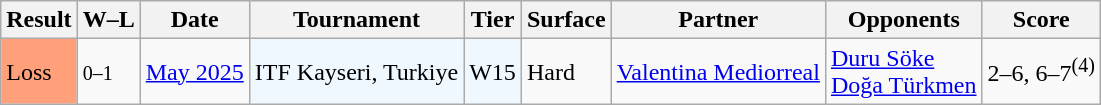<table class="sortable wikitable">
<tr>
<th>Result</th>
<th class="unsortable">W–L</th>
<th>Date</th>
<th>Tournament</th>
<th>Tier</th>
<th>Surface</th>
<th>Partner</th>
<th>Opponents</th>
<th class="unsortable">Score</th>
</tr>
<tr>
<td style="background:#ffa07a">Loss</td>
<td><small>0–1</small></td>
<td><a href='#'>May 2025</a></td>
<td style="background:#f0f8ff;">ITF Kayseri, Turkiye</td>
<td style="background:#f0f8ff;">W15</td>
<td>Hard</td>
<td> <a href='#'>Valentina Mediorreal</a></td>
<td> <a href='#'>Duru Söke</a> <br>  <a href='#'>Doğa Türkmen</a></td>
<td>2–6, 6–7<sup>(4)</sup></td>
</tr>
</table>
